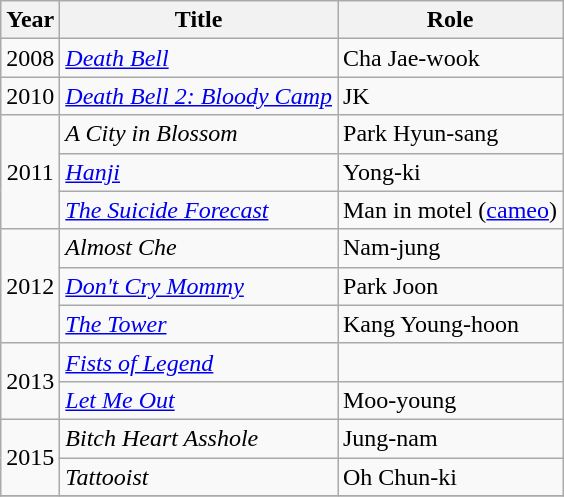<table class="wikitable">
<tr>
<th>Year</th>
<th>Title</th>
<th>Role</th>
</tr>
<tr>
<td style="text-align:center;">2008</td>
<td><em><a href='#'>Death Bell</a></em></td>
<td>Cha Jae-wook</td>
</tr>
<tr>
<td style="text-align:center;">2010</td>
<td><em><a href='#'>Death Bell 2: Bloody Camp</a></em></td>
<td>JK</td>
</tr>
<tr>
<td rowspan="3" style="text-align:center;">2011</td>
<td><em>A City in Blossom</em></td>
<td>Park Hyun-sang</td>
</tr>
<tr>
<td><em><a href='#'>Hanji</a></em></td>
<td>Yong-ki</td>
</tr>
<tr>
<td><em><a href='#'>The Suicide Forecast</a></em></td>
<td>Man in motel (<a href='#'>cameo</a>)</td>
</tr>
<tr>
<td rowspan="3" style="text-align:center;">2012</td>
<td><em>Almost Che</em></td>
<td>Nam-jung</td>
</tr>
<tr>
<td><em><a href='#'>Don't Cry Mommy</a></em></td>
<td>Park Joon</td>
</tr>
<tr>
<td><em><a href='#'>The Tower</a></em></td>
<td>Kang Young-hoon</td>
</tr>
<tr>
<td rowspan="2" style="text-align:center;">2013</td>
<td><em><a href='#'>Fists of Legend</a></em></td>
<td></td>
</tr>
<tr>
<td><em><a href='#'>Let Me Out</a></em></td>
<td>Moo-young</td>
</tr>
<tr>
<td rowspan="2" style="text-align:center;">2015</td>
<td><em>Bitch Heart Asshole</em></td>
<td>Jung-nam</td>
</tr>
<tr>
<td><em>Tattooist</em></td>
<td>Oh Chun-ki</td>
</tr>
<tr>
</tr>
</table>
